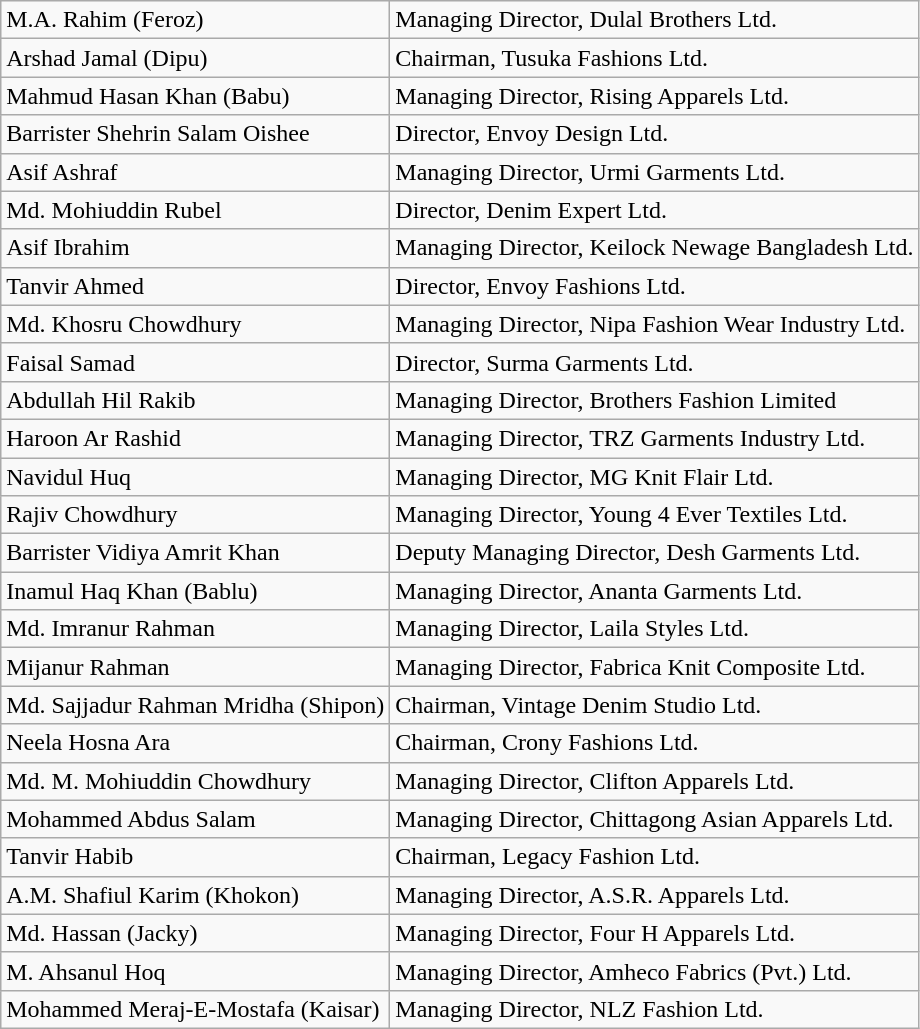<table class="wikitable">
<tr>
<td>M.A. Rahim  (Feroz)</td>
<td>Managing Director, Dulal  Brothers Ltd.</td>
</tr>
<tr>
<td>Arshad Jamal  (Dipu)</td>
<td>Chairman,  Tusuka Fashions Ltd.</td>
</tr>
<tr>
<td>Mahmud Hasan  Khan (Babu)</td>
<td>Managing  Director, Rising Apparels Ltd.</td>
</tr>
<tr>
<td>Barrister  Shehrin Salam Oishee</td>
<td>Director,  Envoy Design Ltd.</td>
</tr>
<tr>
<td>Asif Ashraf</td>
<td>Managing  Director, Urmi Garments Ltd.</td>
</tr>
<tr>
<td>Md. Mohiuddin  Rubel</td>
<td>Director,  Denim Expert Ltd.</td>
</tr>
<tr>
<td>Asif Ibrahim</td>
<td>Managing  Director, Keilock Newage Bangladesh Ltd.</td>
</tr>
<tr>
<td>Tanvir Ahmed</td>
<td>Director,  Envoy Fashions Ltd.</td>
</tr>
<tr>
<td>Md. Khosru  Chowdhury</td>
<td>Managing  Director, Nipa Fashion Wear Industry Ltd.</td>
</tr>
<tr>
<td>Faisal Samad</td>
<td>Director,  Surma Garments Ltd.</td>
</tr>
<tr>
<td>Abdullah Hil  Rakib</td>
<td>Managing  Director, Brothers Fashion Limited</td>
</tr>
<tr>
<td>Haroon Ar  Rashid</td>
<td>Managing  Director, TRZ Garments Industry Ltd.</td>
</tr>
<tr>
<td>Navidul Huq</td>
<td>Managing  Director, MG Knit Flair Ltd.</td>
</tr>
<tr>
<td>Rajiv  Chowdhury</td>
<td>Managing  Director, Young 4 Ever Textiles Ltd.</td>
</tr>
<tr>
<td>Barrister  Vidiya Amrit Khan</td>
<td>Deputy  Managing Director, Desh Garments Ltd.</td>
</tr>
<tr>
<td>Inamul Haq  Khan (Bablu)</td>
<td>Managing  Director, Ananta Garments Ltd.</td>
</tr>
<tr>
<td>Md. Imranur  Rahman</td>
<td>Managing  Director, Laila Styles Ltd.</td>
</tr>
<tr>
<td>Mijanur  Rahman</td>
<td>Managing  Director, Fabrica Knit Composite Ltd.</td>
</tr>
<tr>
<td>Md. Sajjadur  Rahman Mridha (Shipon)</td>
<td>Chairman,  Vintage Denim Studio Ltd.</td>
</tr>
<tr>
<td>Neela Hosna  Ara</td>
<td>Chairman,  Crony Fashions Ltd.</td>
</tr>
<tr>
<td>Md. M.  Mohiuddin Chowdhury</td>
<td>Managing  Director, Clifton Apparels Ltd.</td>
</tr>
<tr>
<td>Mohammed  Abdus Salam</td>
<td>Managing  Director, Chittagong Asian Apparels Ltd.</td>
</tr>
<tr>
<td>Tanvir Habib</td>
<td>Chairman,  Legacy Fashion Ltd.</td>
</tr>
<tr>
<td>A.M. Shafiul  Karim (Khokon)</td>
<td>Managing Director,  A.S.R. Apparels Ltd.</td>
</tr>
<tr>
<td>Md. Hassan  (Jacky)</td>
<td>Managing  Director, Four H Apparels Ltd.</td>
</tr>
<tr>
<td>M. Ahsanul  Hoq</td>
<td>Managing  Director, Amheco Fabrics (Pvt.) Ltd.</td>
</tr>
<tr>
<td>Mohammed  Meraj-E-Mostafa (Kaisar)</td>
<td>Managing Director,  NLZ Fashion Ltd.</td>
</tr>
</table>
